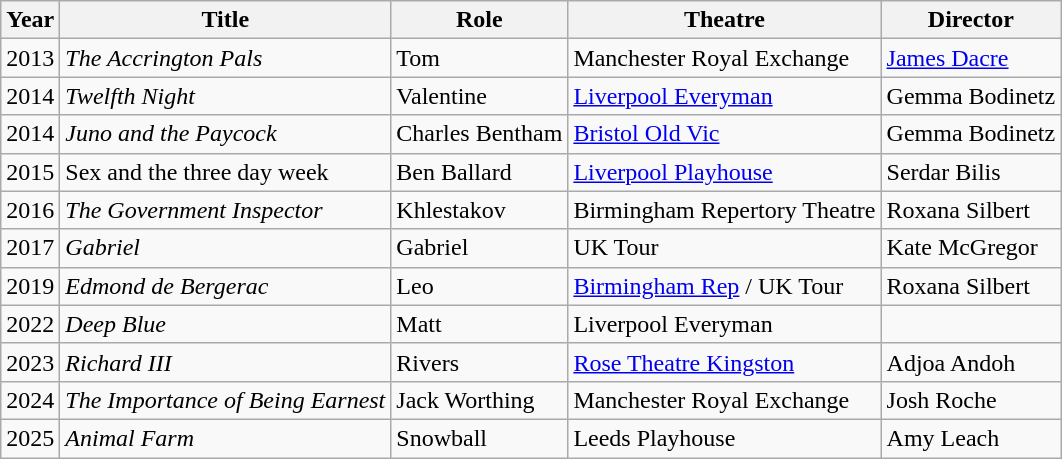<table class="wikitable sortable">
<tr>
<th>Year</th>
<th>Title</th>
<th>Role</th>
<th>Theatre</th>
<th>Director</th>
</tr>
<tr>
<td>2013</td>
<td><em>The Accrington Pals</em></td>
<td>Tom</td>
<td>Manchester Royal Exchange</td>
<td><a href='#'>James Dacre</a></td>
</tr>
<tr>
<td>2014</td>
<td><em>Twelfth Night</em></td>
<td>Valentine</td>
<td><a href='#'>Liverpool Everyman</a></td>
<td>Gemma Bodinetz</td>
</tr>
<tr>
<td>2014</td>
<td><em>Juno and the Paycock</em></td>
<td>Charles Bentham</td>
<td><a href='#'>Bristol Old Vic</a></td>
<td>Gemma Bodinetz</td>
</tr>
<tr>
<td>2015</td>
<td>Sex and the three day week</td>
<td>Ben Ballard</td>
<td><a href='#'>Liverpool Playhouse</a></td>
<td>Serdar Bilis</td>
</tr>
<tr>
<td>2016</td>
<td><em>The Government Inspector</em></td>
<td>Khlestakov</td>
<td>Birmingham Repertory Theatre</td>
<td>Roxana Silbert</td>
</tr>
<tr>
<td>2017</td>
<td><em>Gabriel</em></td>
<td>Gabriel</td>
<td>UK Tour</td>
<td>Kate McGregor</td>
</tr>
<tr>
<td>2019</td>
<td><em>Edmond de Bergerac</em></td>
<td>Leo</td>
<td><a href='#'>Birmingham Rep</a> / UK Tour</td>
<td>Roxana Silbert</td>
</tr>
<tr>
<td>2022</td>
<td><em>Deep Blue</em></td>
<td>Matt</td>
<td>Liverpool Everyman</td>
<td></td>
</tr>
<tr>
<td>2023</td>
<td><em>Richard III</em></td>
<td>Rivers</td>
<td><a href='#'>Rose Theatre Kingston</a></td>
<td>Adjoa Andoh</td>
</tr>
<tr>
<td>2024</td>
<td><em>The Importance of Being Earnest</em></td>
<td>Jack Worthing</td>
<td>Manchester Royal Exchange</td>
<td>Josh Roche</td>
</tr>
<tr>
<td>2025</td>
<td><em>Animal Farm</em></td>
<td>Snowball</td>
<td>Leeds Playhouse</td>
<td>Amy Leach</td>
</tr>
</table>
